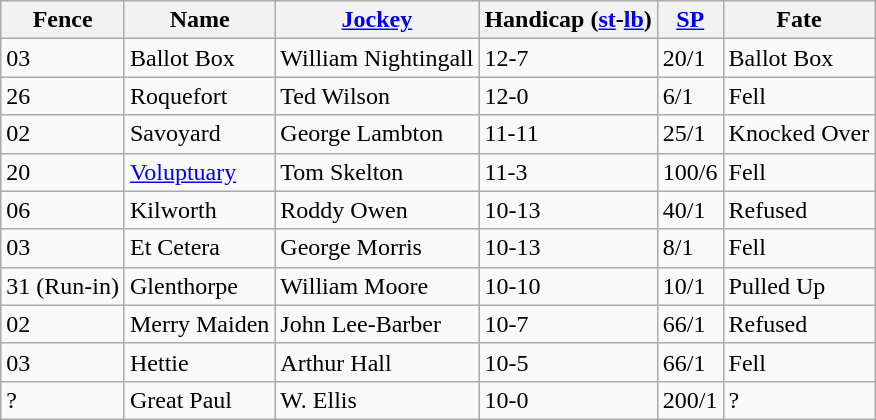<table class="wikitable sortable">
<tr>
<th>Fence</th>
<th>Name</th>
<th><a href='#'>Jockey</a></th>
<th>Handicap (<a href='#'>st</a>-<a href='#'>lb</a>)</th>
<th><a href='#'>SP</a></th>
<th>Fate</th>
</tr>
<tr>
<td>03</td>
<td>Ballot Box</td>
<td>William Nightingall</td>
<td>12-7</td>
<td>20/1</td>
<td>Ballot Box</td>
</tr>
<tr>
<td>26</td>
<td>Roquefort</td>
<td>Ted Wilson</td>
<td>12-0</td>
<td>6/1</td>
<td>Fell</td>
</tr>
<tr>
<td>02</td>
<td>Savoyard</td>
<td>George Lambton</td>
<td>11-11</td>
<td>25/1</td>
<td>Knocked Over</td>
</tr>
<tr>
<td>20</td>
<td><a href='#'>Voluptuary</a></td>
<td>Tom Skelton</td>
<td>11-3</td>
<td>100/6</td>
<td>Fell</td>
</tr>
<tr>
<td>06</td>
<td>Kilworth</td>
<td>Roddy Owen</td>
<td>10-13</td>
<td>40/1</td>
<td>Refused</td>
</tr>
<tr>
<td>03</td>
<td>Et Cetera</td>
<td>George Morris</td>
<td>10-13</td>
<td>8/1</td>
<td>Fell</td>
</tr>
<tr>
<td>31 (Run-in)</td>
<td>Glenthorpe</td>
<td>William Moore</td>
<td>10-10</td>
<td>10/1</td>
<td>Pulled Up</td>
</tr>
<tr>
<td>02</td>
<td>Merry Maiden</td>
<td>John Lee-Barber</td>
<td>10-7</td>
<td>66/1</td>
<td>Refused</td>
</tr>
<tr>
<td>03</td>
<td>Hettie</td>
<td>Arthur Hall</td>
<td>10-5</td>
<td>66/1</td>
<td>Fell</td>
</tr>
<tr>
<td>?</td>
<td>Great Paul</td>
<td>W. Ellis</td>
<td>10-0</td>
<td>200/1</td>
<td>?</td>
</tr>
</table>
